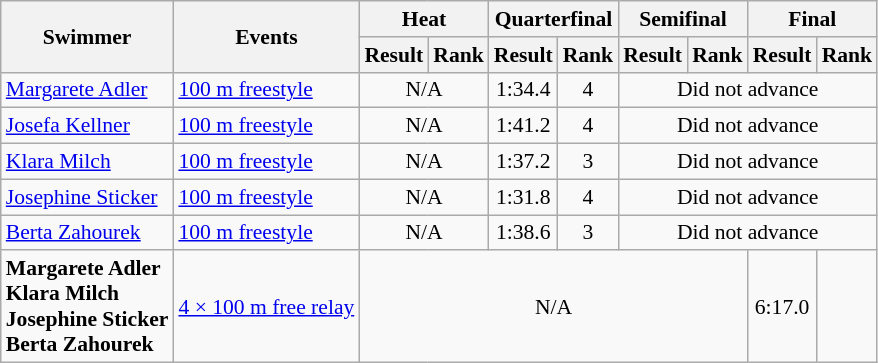<table class=wikitable style="font-size:90%">
<tr>
<th rowspan="2">Swimmer</th>
<th rowspan="2">Events</th>
<th colspan="2">Heat</th>
<th colspan=2>Quarterfinal</th>
<th colspan=2>Semifinal</th>
<th colspan="2">Final</th>
</tr>
<tr>
<th>Result</th>
<th>Rank</th>
<th>Result</th>
<th>Rank</th>
<th>Result</th>
<th>Rank</th>
<th>Result</th>
<th>Rank</th>
</tr>
<tr>
<td><a href='#'>Margarete Adler</a></td>
<td><a href='#'>100 m freestyle</a></td>
<td align=center colspan=2>N/A</td>
<td align=center>1:34.4</td>
<td align=center>4</td>
<td align=center colspan=4>Did not advance</td>
</tr>
<tr>
<td><a href='#'>Josefa Kellner</a></td>
<td><a href='#'>100 m freestyle</a></td>
<td align=center colspan=2>N/A</td>
<td align=center>1:41.2</td>
<td align=center>4</td>
<td align=center colspan=4>Did not advance</td>
</tr>
<tr>
<td><a href='#'>Klara Milch</a></td>
<td><a href='#'>100 m freestyle</a></td>
<td align=center colspan=2>N/A</td>
<td align=center>1:37.2</td>
<td align=center>3</td>
<td align=center colspan=4>Did not advance</td>
</tr>
<tr>
<td><a href='#'>Josephine Sticker</a></td>
<td><a href='#'>100 m freestyle</a></td>
<td align=center colspan=2>N/A</td>
<td align=center>1:31.8</td>
<td align=center>4</td>
<td align=center colspan=4>Did not advance</td>
</tr>
<tr>
<td><a href='#'>Berta Zahourek</a></td>
<td><a href='#'>100 m freestyle</a></td>
<td align=center colspan=2>N/A</td>
<td align=center>1:38.6</td>
<td align=center>3</td>
<td align=center colspan=4>Did not advance</td>
</tr>
<tr>
<td><strong>Margarete Adler <br> Klara Milch <br> Josephine Sticker <br> Berta Zahourek</strong></td>
<td><a href='#'>4 × 100 m free relay</a></td>
<td align=center colspan=6>N/A</td>
<td align=center>6:17.0</td>
<td align=center></td>
</tr>
</table>
